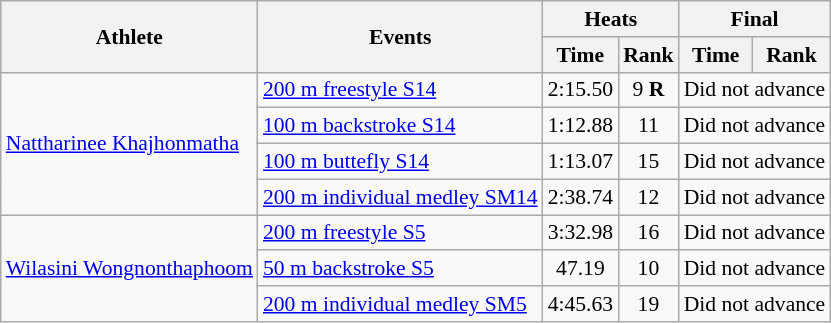<table class=wikitable style="font-size:90%">
<tr>
<th rowspan="2">Athlete</th>
<th rowspan="2">Events</th>
<th colspan="2">Heats</th>
<th colspan="2">Final</th>
</tr>
<tr>
<th>Time</th>
<th>Rank</th>
<th>Time</th>
<th>Rank</th>
</tr>
<tr align=center>
<td align=left rowspan=4><a href='#'>Nattharinee Khajhonmatha</a></td>
<td align=left><a href='#'>200 m freestyle S14</a></td>
<td>2:15.50</td>
<td>9 <strong>R</strong></td>
<td colspan="2">Did not advance</td>
</tr>
<tr align=center>
<td align=left><a href='#'>100 m backstroke S14</a></td>
<td>1:12.88</td>
<td>11</td>
<td colspan="2">Did not advance</td>
</tr>
<tr align=center>
<td align=left><a href='#'>100 m buttefly S14</a></td>
<td>1:13.07</td>
<td>15</td>
<td colspan="2">Did not advance</td>
</tr>
<tr align=center>
<td align=left><a href='#'>200 m individual medley SM14</a></td>
<td>2:38.74</td>
<td>12</td>
<td colspan="2">Did not advance</td>
</tr>
<tr align=center>
<td align=left rowspan=3><a href='#'>Wilasini Wongnonthaphoom</a></td>
<td align=left><a href='#'>200 m freestyle S5</a></td>
<td>3:32.98</td>
<td>16</td>
<td colspan="2">Did not advance</td>
</tr>
<tr align=center>
<td align=left><a href='#'>50 m backstroke S5</a></td>
<td>47.19</td>
<td>10</td>
<td colspan="2">Did not advance</td>
</tr>
<tr align=center>
<td align=left><a href='#'>200 m individual medley SM5</a></td>
<td>4:45.63</td>
<td>19</td>
<td colspan="2">Did not advance</td>
</tr>
</table>
